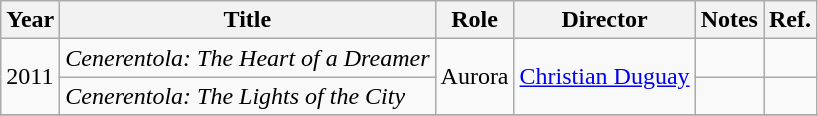<table class="wikitable sortable">
<tr>
<th>Year</th>
<th>Title</th>
<th>Role</th>
<th>Director</th>
<th class="unsortable">Notes</th>
<th class="unsortable">Ref.</th>
</tr>
<tr>
<td rowspan=2>2011</td>
<td><em>Cenerentola: The Heart of a Dreamer</em></td>
<td rowspan=2>Aurora</td>
<td rowspan=2><a href='#'>Christian Duguay</a></td>
<td></td>
<td></td>
</tr>
<tr>
<td><em>Cenerentola: The Lights of the City</em></td>
<td></td>
<td></td>
</tr>
<tr>
</tr>
</table>
